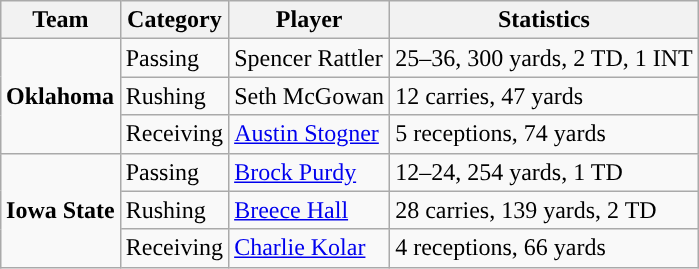<table class="wikitable" style="float: right;">
<tr>
<th>Team</th>
<th>Category</th>
<th>Player</th>
<th>Statistics</th>
</tr>
<tr>
<td rowspan=3><strong>Oklahoma</strong></td>
<td>Passing</td>
<td>Spencer Rattler</td>
<td>25–36, 300 yards, 2 TD, 1 INT</td>
</tr>
<tr>
<td>Rushing</td>
<td>Seth McGowan</td>
<td>12 carries, 47 yards</td>
</tr>
<tr>
<td>Receiving</td>
<td><a href='#'>Austin Stogner</a></td>
<td>5 receptions, 74 yards</td>
</tr>
<tr>
<td rowspan=3><strong>Iowa State</strong></td>
<td>Passing</td>
<td><a href='#'>Brock Purdy</a></td>
<td>12–24, 254 yards, 1 TD</td>
</tr>
<tr>
<td>Rushing</td>
<td><a href='#'>Breece Hall</a></td>
<td>28 carries, 139 yards, 2 TD</td>
</tr>
<tr>
<td>Receiving</td>
<td><a href='#'>Charlie Kolar</a></td>
<td>4 receptions, 66 yards</td>
</tr>
</table>
